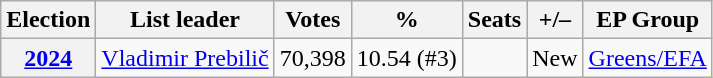<table class=wikitable style="text-align: center;">
<tr>
<th>Election</th>
<th>List leader</th>
<th>Votes</th>
<th>%</th>
<th>Seats</th>
<th>+/–</th>
<th>EP Group</th>
</tr>
<tr>
<th><a href='#'>2024</a></th>
<td><a href='#'>Vladimir Prebilič</a></td>
<td>70,398</td>
<td>10.54 (#3)</td>
<td></td>
<td>New</td>
<td><a href='#'>Greens/EFA</a></td>
</tr>
</table>
